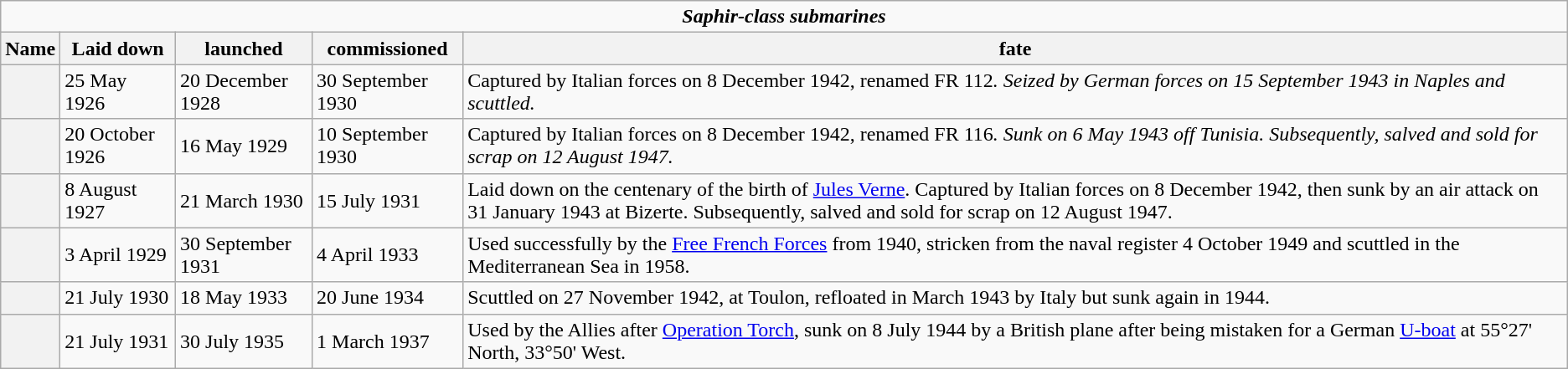<table class="wikitable">
<tr>
<td colspan=5 align=center><strong><em>Saphir<em>-class submarines<strong></td>
</tr>
<tr>
<th scope="col">Name</th>
<th scope="col">Laid down</th>
<th scope="col">launched</th>
<th scope="col">commissioned</th>
<th scope="col">fate</th>
</tr>
<tr>
<th scope="row"></th>
<td>25 May 1926</td>
<td>20 December 1928</td>
<td>30 September 1930</td>
<td>Captured by Italian forces on 8 December 1942, renamed </em>FR 112<em>. Seized by German forces on 15 September 1943 in Naples and scuttled.</td>
</tr>
<tr>
<th scope="row"></th>
<td>20 October 1926</td>
<td>16 May 1929</td>
<td>10 September 1930</td>
<td>Captured by Italian forces on 8 December 1942, renamed </em>FR 116<em>. Sunk on 6 May 1943 off Tunisia. Subsequently, salved and sold for scrap on 12 August 1947.</td>
</tr>
<tr>
<th scope="row"></th>
<td>8 August 1927</td>
<td>21 March 1930</td>
<td>15 July 1931</td>
<td>Laid down on the centenary of the birth of <a href='#'>Jules Verne</a>. Captured by Italian forces on 8 December 1942, then sunk by an air attack on 31 January 1943 at Bizerte. Subsequently, salved and sold for scrap on 12 August 1947.</td>
</tr>
<tr>
<th scope="row"></th>
<td>3 April 1929</td>
<td>30 September 1931</td>
<td>4 April 1933</td>
<td>Used successfully by the <a href='#'>Free French Forces</a> from 1940, stricken from the naval register 4 October 1949 and scuttled in the Mediterranean Sea in 1958.</td>
</tr>
<tr>
<th scope="row"></th>
<td>21 July 1930</td>
<td>18 May 1933</td>
<td>20 June 1934</td>
<td>Scuttled on 27 November 1942, at Toulon, refloated in March 1943 by Italy but sunk again in 1944.</td>
</tr>
<tr>
<th scope="row"></th>
<td>21 July 1931</td>
<td>30 July 1935</td>
<td>1 March 1937</td>
<td>Used by the Allies after <a href='#'>Operation Torch</a>, sunk on 8 July 1944 by a British plane after being mistaken for a German <a href='#'>U-boat</a> at 55°27' North, 33°50' West.</td>
</tr>
</table>
